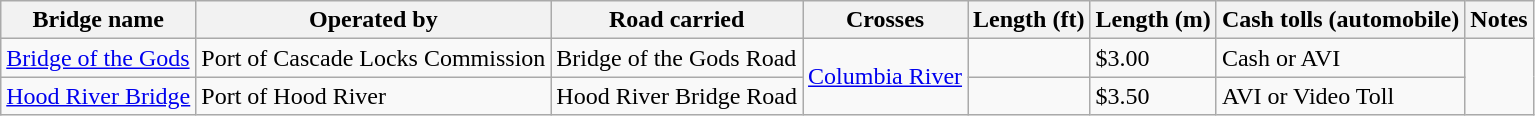<table class=wikitable>
<tr>
<th scope=col>Bridge name</th>
<th scope=col>Operated by</th>
<th scope=col>Road carried</th>
<th scope=col>Crosses</th>
<th scope=col>Length (ft)</th>
<th scope=col>Length (m)</th>
<th scope=col>Cash tolls (automobile)</th>
<th scope=col>Notes</th>
</tr>
<tr>
<td><a href='#'>Bridge of the Gods</a></td>
<td>Port of Cascade Locks Commission</td>
<td>Bridge of the Gods Road</td>
<td rowspan="2"><a href='#'>Columbia River</a></td>
<td></td>
<td>$3.00</td>
<td>Cash or AVI</td>
</tr>
<tr>
<td><a href='#'>Hood River Bridge</a></td>
<td>Port of Hood River</td>
<td>Hood River Bridge Road</td>
<td></td>
<td>$3.50</td>
<td>AVI or Video Toll</td>
</tr>
</table>
